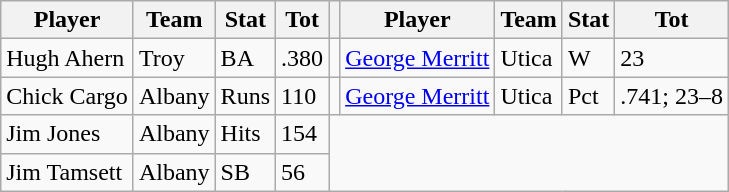<table class="wikitable">
<tr>
<th>Player</th>
<th>Team</th>
<th>Stat</th>
<th>Tot</th>
<th></th>
<th>Player</th>
<th>Team</th>
<th>Stat</th>
<th>Tot</th>
</tr>
<tr>
<td>Hugh Ahern</td>
<td>Troy</td>
<td>BA</td>
<td>.380</td>
<td></td>
<td><a href='#'>George Merritt</a></td>
<td>Utica</td>
<td>W</td>
<td>23</td>
</tr>
<tr>
<td>Chick Cargo</td>
<td>Albany</td>
<td>Runs</td>
<td>110</td>
<td></td>
<td><a href='#'>George Merritt</a></td>
<td>Utica</td>
<td>Pct</td>
<td>.741; 23–8</td>
</tr>
<tr>
<td>Jim Jones</td>
<td>Albany</td>
<td>Hits</td>
<td>154</td>
</tr>
<tr>
<td>Jim Tamsett</td>
<td>Albany</td>
<td>SB</td>
<td>56</td>
</tr>
</table>
